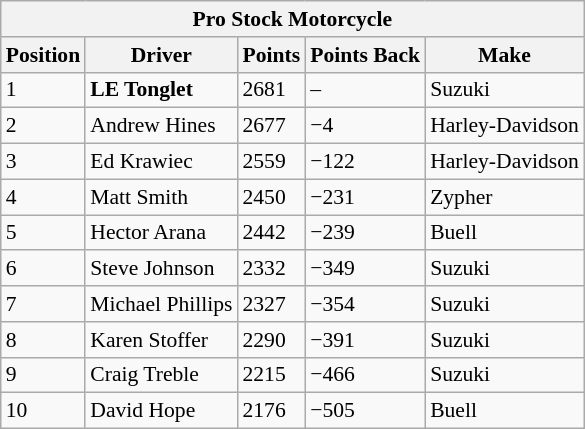<table class="wikitable" style="font-size:90%;">
<tr>
<th colspan="5">Pro Stock Motorcycle</th>
</tr>
<tr>
<th>Position</th>
<th>Driver</th>
<th>Points</th>
<th>Points Back</th>
<th>Make</th>
</tr>
<tr>
<td>1</td>
<td><strong>LE Tonglet</strong></td>
<td>2681</td>
<td>–</td>
<td>Suzuki</td>
</tr>
<tr>
<td>2</td>
<td>Andrew Hines</td>
<td>2677</td>
<td>−4</td>
<td>Harley-Davidson</td>
</tr>
<tr>
<td>3</td>
<td>Ed Krawiec</td>
<td>2559</td>
<td>−122</td>
<td>Harley-Davidson</td>
</tr>
<tr>
<td>4</td>
<td>Matt Smith</td>
<td>2450</td>
<td>−231</td>
<td>Zypher</td>
</tr>
<tr>
<td>5</td>
<td>Hector Arana</td>
<td>2442</td>
<td>−239</td>
<td>Buell</td>
</tr>
<tr>
<td>6</td>
<td>Steve Johnson</td>
<td>2332</td>
<td>−349</td>
<td>Suzuki</td>
</tr>
<tr>
<td>7</td>
<td>Michael Phillips</td>
<td>2327</td>
<td>−354</td>
<td>Suzuki</td>
</tr>
<tr>
<td>8</td>
<td>Karen Stoffer</td>
<td>2290</td>
<td>−391</td>
<td>Suzuki</td>
</tr>
<tr>
<td>9</td>
<td>Craig Treble</td>
<td>2215</td>
<td>−466</td>
<td>Suzuki</td>
</tr>
<tr>
<td>10</td>
<td>David Hope</td>
<td>2176</td>
<td>−505</td>
<td>Buell</td>
</tr>
</table>
